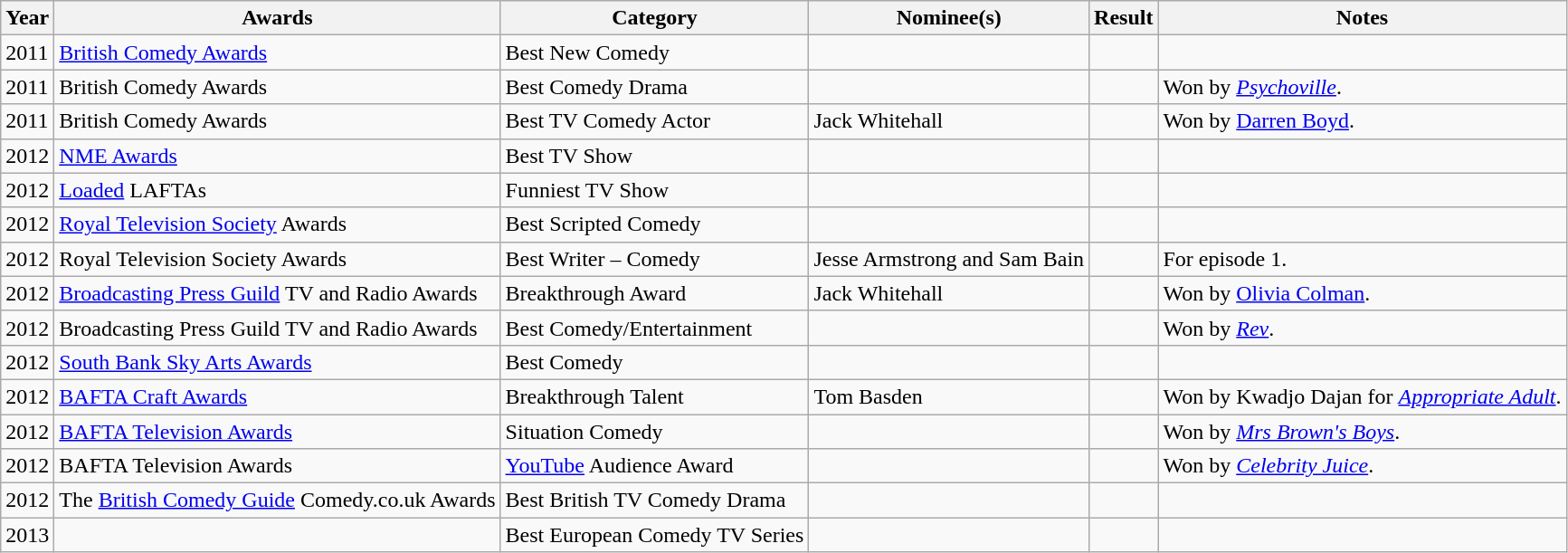<table class="wikitable">
<tr>
<th>Year</th>
<th>Awards</th>
<th>Category</th>
<th>Nominee(s)</th>
<th>Result</th>
<th>Notes</th>
</tr>
<tr>
<td>2011</td>
<td><a href='#'>British Comedy Awards</a></td>
<td>Best New Comedy</td>
<td></td>
<td></td>
<td></td>
</tr>
<tr>
<td>2011</td>
<td>British Comedy Awards</td>
<td>Best Comedy Drama</td>
<td></td>
<td></td>
<td>Won by <em><a href='#'>Psychoville</a></em>.</td>
</tr>
<tr>
<td>2011</td>
<td>British Comedy Awards</td>
<td>Best TV Comedy Actor</td>
<td>Jack Whitehall</td>
<td></td>
<td>Won by <a href='#'>Darren Boyd</a>.</td>
</tr>
<tr>
<td>2012</td>
<td><a href='#'>NME Awards</a></td>
<td>Best TV Show</td>
<td></td>
<td></td>
<td></td>
</tr>
<tr>
<td>2012</td>
<td><a href='#'>Loaded</a> LAFTAs</td>
<td>Funniest TV Show</td>
<td></td>
<td></td>
<td></td>
</tr>
<tr>
<td>2012</td>
<td><a href='#'>Royal Television Society</a> Awards</td>
<td>Best Scripted Comedy</td>
<td></td>
<td></td>
<td></td>
</tr>
<tr>
<td>2012</td>
<td>Royal Television Society Awards</td>
<td>Best Writer – Comedy</td>
<td>Jesse Armstrong and Sam Bain</td>
<td></td>
<td>For episode 1.</td>
</tr>
<tr>
<td>2012</td>
<td><a href='#'>Broadcasting Press Guild</a> TV and Radio Awards</td>
<td>Breakthrough Award</td>
<td>Jack Whitehall</td>
<td></td>
<td>Won by <a href='#'>Olivia Colman</a>.</td>
</tr>
<tr>
<td>2012</td>
<td>Broadcasting Press Guild TV and Radio Awards</td>
<td>Best Comedy/Entertainment</td>
<td></td>
<td></td>
<td>Won by <a href='#'><em>Rev</em></a>.</td>
</tr>
<tr>
<td>2012</td>
<td><a href='#'>South Bank Sky Arts Awards</a></td>
<td>Best Comedy</td>
<td></td>
<td></td>
<td></td>
</tr>
<tr>
<td>2012</td>
<td><a href='#'>BAFTA Craft Awards</a></td>
<td>Breakthrough Talent</td>
<td>Tom Basden</td>
<td></td>
<td>Won by Kwadjo Dajan for <em><a href='#'>Appropriate Adult</a></em>.</td>
</tr>
<tr>
<td>2012</td>
<td><a href='#'>BAFTA Television Awards</a></td>
<td>Situation Comedy</td>
<td></td>
<td></td>
<td>Won by <em><a href='#'>Mrs Brown's Boys</a></em>.</td>
</tr>
<tr>
<td>2012</td>
<td>BAFTA Television Awards</td>
<td><a href='#'>YouTube</a> Audience Award</td>
<td></td>
<td></td>
<td>Won by <em><a href='#'>Celebrity Juice</a></em>.</td>
</tr>
<tr>
<td>2012</td>
<td>The <a href='#'>British Comedy Guide</a> Comedy.co.uk Awards</td>
<td>Best British TV Comedy Drama</td>
<td></td>
<td></td>
<td></td>
</tr>
<tr>
<td>2013</td>
<td></td>
<td>Best European Comedy TV Series</td>
<td></td>
<td></td>
<td></td>
</tr>
</table>
